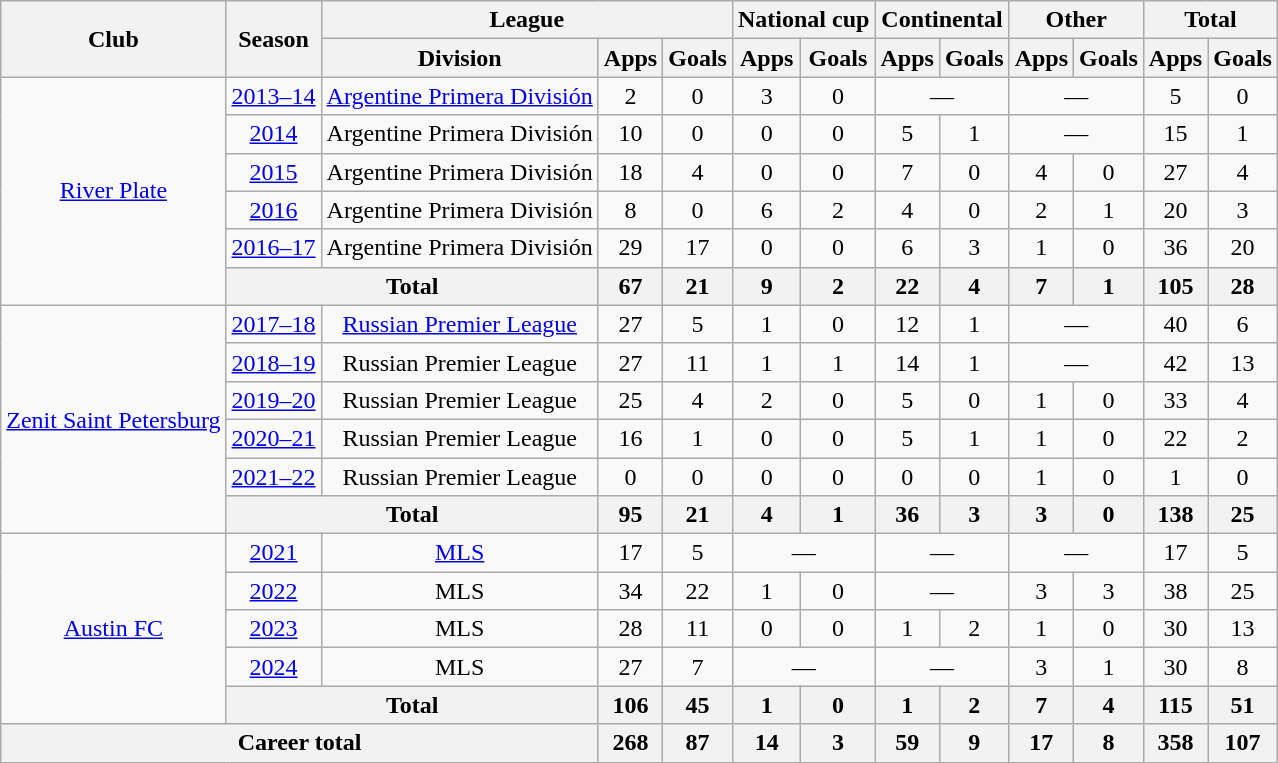<table class="wikitable" style="text-align:center">
<tr>
<th rowspan="2">Club</th>
<th rowspan="2">Season</th>
<th colspan="3">League</th>
<th colspan="2">National cup</th>
<th colspan="2">Continental</th>
<th colspan="2">Other</th>
<th colspan="2">Total</th>
</tr>
<tr>
<th>Division</th>
<th>Apps</th>
<th>Goals</th>
<th>Apps</th>
<th>Goals</th>
<th>Apps</th>
<th>Goals</th>
<th>Apps</th>
<th>Goals</th>
<th>Apps</th>
<th>Goals</th>
</tr>
<tr>
<td rowspan=6><a href='#'>River Plate</a></td>
<td><a href='#'>2013–14</a></td>
<td><a href='#'>Argentine Primera División</a></td>
<td>2</td>
<td>0</td>
<td>3</td>
<td>0</td>
<td colspan="2">—</td>
<td colspan="2">—</td>
<td>5</td>
<td>0</td>
</tr>
<tr>
<td><a href='#'>2014</a></td>
<td>Argentine Primera División</td>
<td>10</td>
<td>0</td>
<td>0</td>
<td>0</td>
<td>5</td>
<td>1</td>
<td colspan="2">—</td>
<td>15</td>
<td>1</td>
</tr>
<tr>
<td><a href='#'>2015</a></td>
<td>Argentine Primera División</td>
<td>18</td>
<td>4</td>
<td>0</td>
<td>0</td>
<td>7</td>
<td>0</td>
<td>4</td>
<td>0</td>
<td>27</td>
<td>4</td>
</tr>
<tr>
<td><a href='#'>2016</a></td>
<td>Argentine Primera División</td>
<td>8</td>
<td>0</td>
<td>6</td>
<td>2</td>
<td>4</td>
<td>0</td>
<td>2</td>
<td>1</td>
<td>20</td>
<td>3</td>
</tr>
<tr>
<td><a href='#'>2016–17</a></td>
<td>Argentine Primera División</td>
<td>29</td>
<td>17</td>
<td>0</td>
<td>0</td>
<td>6</td>
<td>3</td>
<td>1</td>
<td>0</td>
<td>36</td>
<td>20</td>
</tr>
<tr>
<th colspan="2">Total</th>
<th>67</th>
<th>21</th>
<th>9</th>
<th>2</th>
<th>22</th>
<th>4</th>
<th>7</th>
<th>1</th>
<th>105</th>
<th>28</th>
</tr>
<tr>
<td rowspan="6"><a href='#'>Zenit Saint Petersburg</a></td>
<td><a href='#'>2017–18</a></td>
<td><a href='#'>Russian Premier League</a></td>
<td>27</td>
<td>5</td>
<td>1</td>
<td>0</td>
<td>12</td>
<td>1</td>
<td colspan="2">—</td>
<td>40</td>
<td>6</td>
</tr>
<tr>
<td><a href='#'>2018–19</a></td>
<td>Russian Premier League</td>
<td>27</td>
<td>11</td>
<td>1</td>
<td>1</td>
<td>14</td>
<td>1</td>
<td colspan="2">—</td>
<td>42</td>
<td>13</td>
</tr>
<tr>
<td><a href='#'>2019–20</a></td>
<td>Russian Premier League</td>
<td>25</td>
<td>4</td>
<td>2</td>
<td>0</td>
<td>5</td>
<td>0</td>
<td>1</td>
<td>0</td>
<td>33</td>
<td>4</td>
</tr>
<tr>
<td><a href='#'>2020–21</a></td>
<td>Russian Premier League</td>
<td>16</td>
<td>1</td>
<td>0</td>
<td>0</td>
<td>5</td>
<td>1</td>
<td>1</td>
<td>0</td>
<td>22</td>
<td>2</td>
</tr>
<tr>
<td><a href='#'>2021–22</a></td>
<td>Russian Premier League</td>
<td>0</td>
<td>0</td>
<td>0</td>
<td>0</td>
<td>0</td>
<td>0</td>
<td>1</td>
<td>0</td>
<td>1</td>
<td>0</td>
</tr>
<tr>
<th colspan="2">Total</th>
<th>95</th>
<th>21</th>
<th>4</th>
<th>1</th>
<th>36</th>
<th>3</th>
<th>3</th>
<th>0</th>
<th>138</th>
<th>25</th>
</tr>
<tr>
<td rowspan="5"><a href='#'>Austin FC</a></td>
<td><a href='#'>2021</a></td>
<td><a href='#'>MLS</a></td>
<td>17</td>
<td>5</td>
<td colspan="2">—</td>
<td colspan="2">—</td>
<td colspan="2">—</td>
<td>17</td>
<td>5</td>
</tr>
<tr>
<td><a href='#'>2022</a></td>
<td>MLS</td>
<td>34</td>
<td>22</td>
<td>1</td>
<td>0</td>
<td colspan="2">—</td>
<td>3</td>
<td>3</td>
<td>38</td>
<td>25</td>
</tr>
<tr>
<td><a href='#'>2023</a></td>
<td>MLS</td>
<td>28</td>
<td>11</td>
<td>0</td>
<td>0</td>
<td>1</td>
<td>2</td>
<td>1</td>
<td>0</td>
<td>30</td>
<td>13</td>
</tr>
<tr>
<td><a href='#'>2024</a></td>
<td>MLS</td>
<td>27</td>
<td>7</td>
<td colspan="2">—</td>
<td colspan="2">—</td>
<td>3</td>
<td>1</td>
<td>30</td>
<td>8</td>
</tr>
<tr>
<th colspan="2">Total</th>
<th>106</th>
<th>45</th>
<th>1</th>
<th>0</th>
<th>1</th>
<th>2</th>
<th>7</th>
<th>4</th>
<th>115</th>
<th>51</th>
</tr>
<tr>
<th colspan="3">Career total</th>
<th>268</th>
<th>87</th>
<th>14</th>
<th>3</th>
<th>59</th>
<th>9</th>
<th>17</th>
<th>8</th>
<th>358</th>
<th>107</th>
</tr>
</table>
